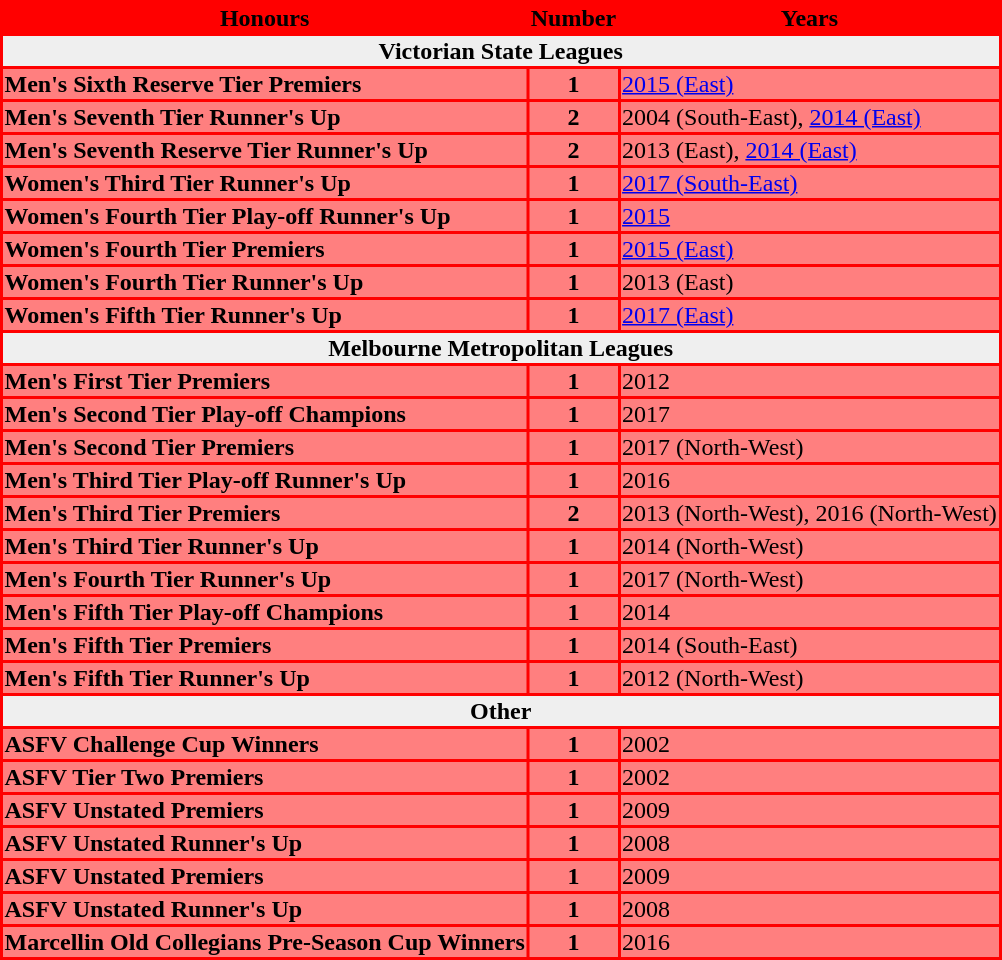<table - style="background:#FF0000;">
<tr>
<th><span>  <strong>Honours</strong></span></th>
<th><span>   <strong>Number</strong></span></th>
<th><span> <strong>Years</strong></span></th>
</tr>
<tr>
<th colspan="6" style="background:#efefef;"><strong>Victorian State Leagues</strong></th>
</tr>
<tr style="background:#FF7F7F;">
<td><strong>Men's Sixth Reserve Tier Premiers</strong></td>
<td align=center><strong>1</strong></td>
<td><a href='#'>2015 (East)</a></td>
</tr>
<tr style="background:#FF7F7F;">
<td><strong>Men's Seventh Tier Runner's Up</strong></td>
<td align=center><strong>2</strong></td>
<td>2004 (South-East), <a href='#'>2014 (East)</a></td>
</tr>
<tr style="background:#FF7F7F;">
<td><strong>Men's Seventh Reserve Tier Runner's Up</strong></td>
<td align=center><strong>2</strong></td>
<td>2013 (East), <a href='#'>2014 (East)</a></td>
</tr>
<tr style="background:#FF7F7F;">
<td><strong>Women's Third Tier Runner's Up</strong></td>
<td align=center><strong>1</strong></td>
<td><a href='#'>2017 (South-East)</a></td>
</tr>
<tr style="background:#FF7F7F;">
<td><strong>Women's Fourth Tier Play-off Runner's Up</strong></td>
<td align=center><strong>1</strong></td>
<td><a href='#'>2015</a></td>
</tr>
<tr style="background:#FF7F7F;">
<td><strong>Women's Fourth Tier Premiers</strong></td>
<td align=center><strong>1</strong></td>
<td><a href='#'>2015 (East)</a></td>
</tr>
<tr style="background:#FF7F7F;">
<td><strong>Women's Fourth Tier Runner's Up</strong></td>
<td align=center><strong>1</strong></td>
<td>2013 (East)</td>
</tr>
<tr style="background:#FF7F7F;">
<td><strong>Women's Fifth Tier Runner's Up</strong></td>
<td align=center><strong>1</strong></td>
<td><a href='#'>2017 (East)</a></td>
</tr>
<tr>
<th colspan="6" style="background:#efefef;"><strong>Melbourne Metropolitan Leagues</strong></th>
</tr>
<tr style="background:#FF7F7F;">
<td><strong>Men's First Tier Premiers</strong></td>
<td align=center><strong>1</strong></td>
<td>2012</td>
</tr>
<tr style="background:#FF7F7F;">
<td><strong>Men's Second Tier Play-off Champions</strong></td>
<td align=center><strong>1</strong></td>
<td>2017</td>
</tr>
<tr style="background:#FF7F7F;">
<td><strong>Men's Second Tier Premiers</strong></td>
<td align=center><strong>1</strong></td>
<td>2017 (North-West)</td>
</tr>
<tr style="background:#FF7F7F;">
<td><strong>Men's Third Tier Play-off Runner's Up</strong></td>
<td align=center><strong>1</strong></td>
<td>2016</td>
</tr>
<tr style="background:#FF7F7F;">
<td><strong>Men's Third Tier Premiers</strong></td>
<td align=center><strong>2</strong></td>
<td>2013 (North-West), 2016 (North-West)</td>
</tr>
<tr style="background:#FF7F7F;">
<td><strong>Men's Third Tier Runner's Up</strong></td>
<td align=center><strong>1</strong></td>
<td>2014 (North-West)</td>
</tr>
<tr style="background:#FF7F7F;">
<td><strong>Men's Fourth Tier Runner's Up</strong></td>
<td align=center><strong>1</strong></td>
<td>2017 (North-West)</td>
</tr>
<tr style="background:#FF7F7F;">
<td><strong>Men's Fifth Tier Play-off Champions</strong></td>
<td align=center><strong>1</strong></td>
<td>2014</td>
</tr>
<tr style="background:#FF7F7F;">
<td><strong>Men's Fifth Tier Premiers</strong></td>
<td align=center><strong>1</strong></td>
<td>2014 (South-East)</td>
</tr>
<tr style="background:#FF7F7F;">
<td><strong>Men's Fifth Tier Runner's Up</strong></td>
<td align=center><strong>1</strong></td>
<td>2012 (North-West)</td>
</tr>
<tr>
<th colspan="6" style="background:#efefef;"><strong>Other</strong></th>
</tr>
<tr style="background:#FF7F7F;">
<td><strong>ASFV Challenge Cup Winners</strong></td>
<td align=center><strong>1</strong></td>
<td>2002</td>
</tr>
<tr style="background:#FF7F7F;">
<td><strong>ASFV Tier Two Premiers</strong></td>
<td align=center><strong>1</strong></td>
<td>2002</td>
</tr>
<tr style="background:#FF7F7F;">
<td><strong>ASFV Unstated Premiers</strong></td>
<td align=center><strong>1</strong></td>
<td>2009</td>
</tr>
<tr style="background:#FF7F7F;">
<td><strong>ASFV Unstated Runner's Up</strong></td>
<td align=center><strong>1</strong></td>
<td>2008</td>
</tr>
<tr style="background:#FF7F7F;">
<td><strong>ASFV Unstated Premiers</strong></td>
<td align=center><strong>1</strong></td>
<td>2009</td>
</tr>
<tr style="background:#FF7F7F;">
<td><strong>ASFV Unstated Runner's Up</strong></td>
<td align=center><strong>1</strong></td>
<td>2008</td>
</tr>
<tr style="background:#FF7F7F;">
<td><strong>Marcellin Old Collegians Pre-Season Cup Winners</strong></td>
<td align=center><strong>1</strong></td>
<td>2016</td>
</tr>
</table>
